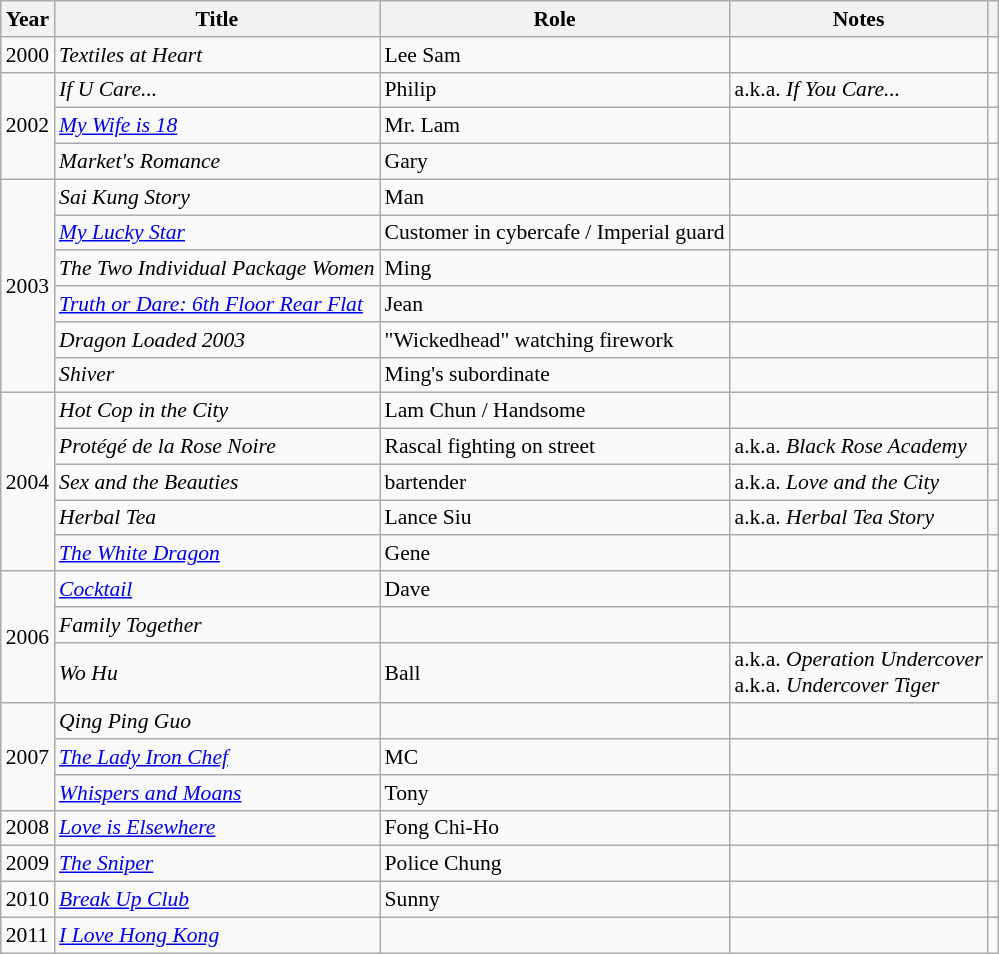<table class="wikitable" style="font-size: 90%;">
<tr>
<th>Year</th>
<th>Title</th>
<th>Role</th>
<th>Notes</th>
<th></th>
</tr>
<tr>
<td>2000</td>
<td><em>Textiles at Heart</em></td>
<td>Lee Sam</td>
<td></td>
<td></td>
</tr>
<tr>
<td rowspan="3">2002</td>
<td><em>If U Care...</em></td>
<td>Philip</td>
<td>a.k.a. <em>If You Care...</em></td>
<td></td>
</tr>
<tr>
<td><em><a href='#'>My Wife is 18</a></em></td>
<td>Mr. Lam</td>
<td></td>
<td></td>
</tr>
<tr>
<td><em>Market's Romance</em></td>
<td>Gary</td>
<td></td>
<td></td>
</tr>
<tr>
<td rowspan="6">2003</td>
<td><em>Sai Kung Story</em></td>
<td>Man</td>
<td></td>
<td></td>
</tr>
<tr>
<td><em><a href='#'>My Lucky Star</a></em></td>
<td>Customer in cybercafe / Imperial guard</td>
<td></td>
<td></td>
</tr>
<tr>
<td><em>The Two Individual Package Women</em></td>
<td>Ming</td>
<td></td>
<td></td>
</tr>
<tr>
<td><em><a href='#'>Truth or Dare: 6th Floor Rear Flat</a></em></td>
<td>Jean</td>
<td></td>
<td></td>
</tr>
<tr>
<td><em>Dragon Loaded 2003</em></td>
<td>"Wickedhead" watching firework</td>
<td></td>
<td></td>
</tr>
<tr>
<td><em>Shiver</em></td>
<td>Ming's subordinate</td>
<td></td>
<td></td>
</tr>
<tr>
<td rowspan="5">2004</td>
<td><em>Hot Cop in the City</em></td>
<td>Lam Chun / Handsome</td>
<td></td>
<td></td>
</tr>
<tr>
<td><em>Protégé de la Rose Noire</em></td>
<td>Rascal fighting on street</td>
<td>a.k.a. <em>Black Rose Academy</em></td>
<td></td>
</tr>
<tr>
<td><em>Sex and the Beauties</em></td>
<td>bartender</td>
<td>a.k.a. <em>Love and the City</em></td>
<td></td>
</tr>
<tr>
<td><em>Herbal Tea</em></td>
<td>Lance Siu</td>
<td>a.k.a. <em>Herbal Tea Story</em></td>
<td></td>
</tr>
<tr>
<td><em><a href='#'>The White Dragon</a></em></td>
<td>Gene</td>
<td></td>
<td></td>
</tr>
<tr>
<td rowspan="3">2006</td>
<td><em><a href='#'>Cocktail</a></em></td>
<td>Dave</td>
<td></td>
<td></td>
</tr>
<tr>
<td><em>Family Together</em></td>
<td></td>
<td></td>
<td></td>
</tr>
<tr>
<td><em>Wo Hu</em></td>
<td>Ball</td>
<td>a.k.a. <em>Operation Undercover</em> <br> a.k.a. <em>Undercover Tiger</em></td>
<td></td>
</tr>
<tr>
<td rowspan="3">2007</td>
<td><em>Qing Ping Guo</em></td>
<td></td>
<td></td>
<td></td>
</tr>
<tr>
<td><em><a href='#'>The Lady Iron Chef</a></em></td>
<td>MC</td>
<td></td>
<td></td>
</tr>
<tr>
<td><em><a href='#'>Whispers and Moans</a></em></td>
<td>Tony</td>
<td></td>
<td></td>
</tr>
<tr>
<td>2008</td>
<td><em><a href='#'>Love is Elsewhere</a></em></td>
<td>Fong Chi-Ho</td>
<td></td>
<td></td>
</tr>
<tr>
<td>2009</td>
<td><em><a href='#'>The Sniper</a></em></td>
<td>Police Chung</td>
<td></td>
<td></td>
</tr>
<tr>
<td>2010</td>
<td><em><a href='#'>Break Up Club</a></em></td>
<td>Sunny</td>
<td></td>
<td></td>
</tr>
<tr>
<td>2011</td>
<td><em><a href='#'>I Love Hong Kong</a></em></td>
<td></td>
<td></td>
<td></td>
</tr>
</table>
